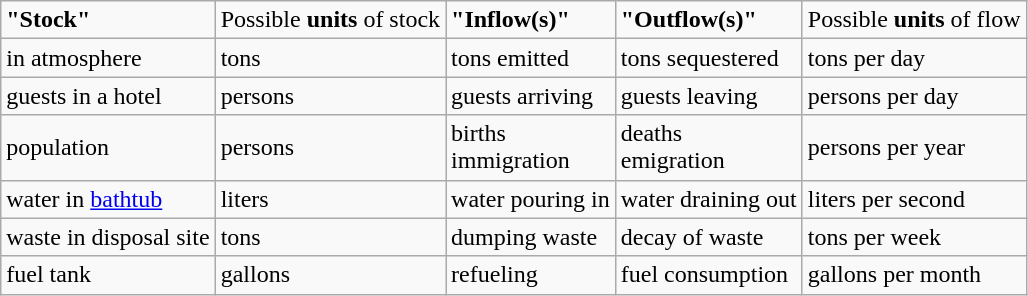<table class="wikitable">
<tr>
<td><strong>"Stock"</strong></td>
<td>Possible <strong>units</strong> of stock</td>
<td><strong>"Inflow(s)"</strong></td>
<td><strong>"Outflow(s)"</strong></td>
<td>Possible <strong>units</strong> of flow</td>
</tr>
<tr>
<td> in atmosphere</td>
<td>tons</td>
<td>tons emitted</td>
<td>tons sequestered</td>
<td>tons per day</td>
</tr>
<tr>
<td>guests in a hotel</td>
<td>persons</td>
<td>guests arriving</td>
<td>guests leaving</td>
<td>persons per day</td>
</tr>
<tr>
<td>population</td>
<td>persons</td>
<td>births<br>immigration</td>
<td>deaths<br>emigration</td>
<td>persons per year</td>
</tr>
<tr>
<td>water in <a href='#'>bathtub</a></td>
<td>liters</td>
<td>water pouring in</td>
<td>water draining out</td>
<td>liters per second</td>
</tr>
<tr>
<td>waste in disposal site</td>
<td>tons</td>
<td>dumping waste</td>
<td>decay of waste</td>
<td>tons per week</td>
</tr>
<tr>
<td>fuel tank</td>
<td>gallons</td>
<td>refueling</td>
<td>fuel consumption</td>
<td>gallons per month</td>
</tr>
</table>
